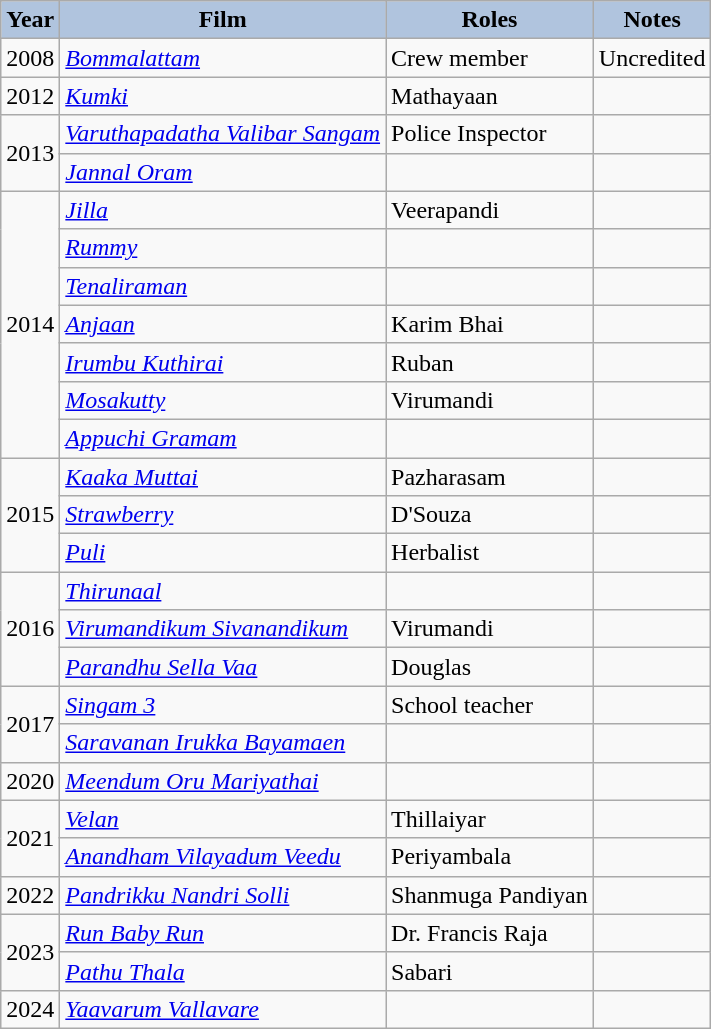<table class="wikitable">
<tr style="text-align:center;">
<th style="background:#B0C4DE;">Year</th>
<th style="background:#B0C4DE;">Film</th>
<th style="background:#B0C4DE;">Roles</th>
<th style="background:#B0C4DE;">Notes</th>
</tr>
<tr>
<td>2008</td>
<td><em><a href='#'>Bommalattam</a></em></td>
<td>Crew member</td>
<td>Uncredited</td>
</tr>
<tr>
<td>2012</td>
<td><em><a href='#'>Kumki</a></em></td>
<td>Mathayaan</td>
<td></td>
</tr>
<tr>
<td rowspan="2">2013</td>
<td><em><a href='#'>Varuthapadatha Valibar Sangam</a></em></td>
<td>Police Inspector</td>
<td></td>
</tr>
<tr>
<td><em><a href='#'>Jannal Oram</a></em></td>
<td></td>
<td></td>
</tr>
<tr>
<td rowspan="7">2014</td>
<td><em><a href='#'>Jilla</a></em></td>
<td>Veerapandi</td>
<td></td>
</tr>
<tr>
<td><em><a href='#'>Rummy</a></em></td>
<td></td>
<td></td>
</tr>
<tr>
<td><em><a href='#'>Tenaliraman</a></em></td>
<td></td>
<td></td>
</tr>
<tr>
<td><em><a href='#'>Anjaan</a></em></td>
<td>Karim Bhai</td>
<td></td>
</tr>
<tr>
<td><em><a href='#'>Irumbu Kuthirai</a></em></td>
<td>Ruban</td>
<td></td>
</tr>
<tr>
<td><em><a href='#'>Mosakutty</a></em></td>
<td>Virumandi</td>
<td></td>
</tr>
<tr>
<td><em><a href='#'>Appuchi Gramam</a></em></td>
<td></td>
<td></td>
</tr>
<tr>
<td rowspan="3">2015</td>
<td><em><a href='#'>Kaaka Muttai</a></em></td>
<td>Pazharasam</td>
<td></td>
</tr>
<tr>
<td><em><a href='#'>Strawberry</a></em></td>
<td>D'Souza</td>
<td></td>
</tr>
<tr>
<td><em><a href='#'>Puli</a></em></td>
<td>Herbalist</td>
<td></td>
</tr>
<tr>
<td rowspan="3">2016</td>
<td><em><a href='#'>Thirunaal</a></em></td>
<td></td>
<td></td>
</tr>
<tr>
<td><em><a href='#'>Virumandikum Sivanandikum</a></em></td>
<td>Virumandi</td>
<td></td>
</tr>
<tr>
<td><em><a href='#'>Parandhu Sella Vaa</a></em></td>
<td>Douglas</td>
<td></td>
</tr>
<tr>
<td rowspan="2">2017</td>
<td><em><a href='#'>Singam 3</a></em></td>
<td>School teacher</td>
<td></td>
</tr>
<tr>
<td><em><a href='#'>Saravanan Irukka Bayamaen</a></em></td>
<td></td>
<td></td>
</tr>
<tr>
<td>2020</td>
<td><em><a href='#'>Meendum Oru Mariyathai</a></em></td>
<td></td>
<td></td>
</tr>
<tr>
<td rowspan="2">2021</td>
<td><em><a href='#'>Velan</a></em></td>
<td>Thillaiyar</td>
<td></td>
</tr>
<tr>
<td><em><a href='#'>Anandham Vilayadum Veedu</a></em></td>
<td>Periyambala</td>
<td></td>
</tr>
<tr>
<td>2022</td>
<td><em><a href='#'>Pandrikku Nandri Solli</a></em></td>
<td>Shanmuga Pandiyan</td>
<td></td>
</tr>
<tr>
<td rowspan="2">2023</td>
<td><em><a href='#'>Run Baby Run</a></em></td>
<td>Dr. Francis Raja</td>
<td></td>
</tr>
<tr>
<td><em><a href='#'>Pathu Thala</a></em></td>
<td>Sabari</td>
<td></td>
</tr>
<tr>
<td>2024</td>
<td><em><a href='#'>Yaavarum Vallavare</a></em></td>
<td></td>
<td></td>
</tr>
</table>
